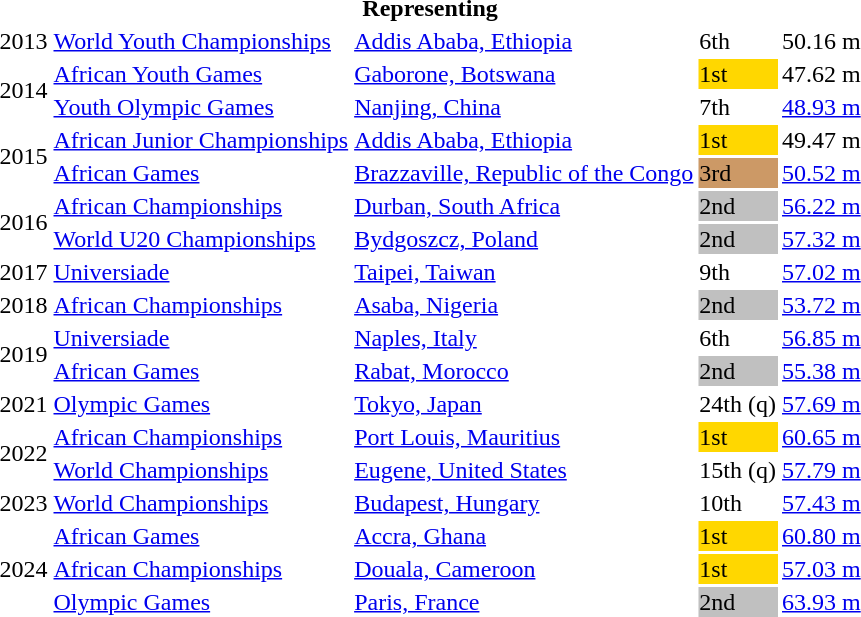<table>
<tr>
<th colspan="6">Representing </th>
</tr>
<tr>
<td>2013</td>
<td><a href='#'>World Youth Championships</a></td>
<td><a href='#'>Addis Ababa, Ethiopia</a></td>
<td>6th</td>
<td>50.16 m</td>
</tr>
<tr>
<td rowspan=2>2014</td>
<td><a href='#'>African Youth Games</a></td>
<td><a href='#'>Gaborone, Botswana</a></td>
<td bgcolor=gold>1st</td>
<td>47.62 m</td>
</tr>
<tr>
<td><a href='#'>Youth Olympic Games</a></td>
<td><a href='#'>Nanjing, China</a></td>
<td>7th</td>
<td><a href='#'>48.93 m</a></td>
</tr>
<tr>
<td rowspan=2>2015</td>
<td><a href='#'>African Junior Championships</a></td>
<td><a href='#'>Addis Ababa, Ethiopia</a></td>
<td bgcolor=gold>1st</td>
<td>49.47 m</td>
</tr>
<tr>
<td><a href='#'>African Games</a></td>
<td><a href='#'>Brazzaville, Republic of the Congo</a></td>
<td bgcolor=cc9966>3rd</td>
<td><a href='#'>50.52 m</a></td>
</tr>
<tr>
<td rowspan=2>2016</td>
<td><a href='#'>African Championships</a></td>
<td><a href='#'>Durban, South Africa</a></td>
<td bgcolor=silver>2nd</td>
<td><a href='#'>56.22 m</a></td>
</tr>
<tr>
<td><a href='#'>World U20 Championships</a></td>
<td><a href='#'>Bydgoszcz, Poland</a></td>
<td bgcolor=silver>2nd</td>
<td><a href='#'>57.32 m</a></td>
</tr>
<tr>
<td>2017</td>
<td><a href='#'>Universiade</a></td>
<td><a href='#'>Taipei, Taiwan</a></td>
<td>9th</td>
<td><a href='#'>57.02 m</a></td>
</tr>
<tr>
<td>2018</td>
<td><a href='#'>African Championships</a></td>
<td><a href='#'>Asaba, Nigeria</a></td>
<td bgcolor=silver>2nd</td>
<td><a href='#'>53.72 m</a></td>
</tr>
<tr>
<td rowspan=2>2019</td>
<td><a href='#'>Universiade</a></td>
<td><a href='#'>Naples, Italy</a></td>
<td>6th</td>
<td><a href='#'>56.85 m</a></td>
</tr>
<tr>
<td><a href='#'>African Games</a></td>
<td><a href='#'>Rabat, Morocco</a></td>
<td bgcolor=silver>2nd</td>
<td><a href='#'>55.38 m</a></td>
</tr>
<tr>
<td>2021</td>
<td><a href='#'>Olympic Games</a></td>
<td><a href='#'>Tokyo, Japan</a></td>
<td>24th (q)</td>
<td><a href='#'>57.69 m</a></td>
</tr>
<tr>
<td rowspan=2>2022</td>
<td><a href='#'>African Championships</a></td>
<td><a href='#'>Port Louis, Mauritius</a></td>
<td bgcolor=gold>1st</td>
<td><a href='#'>60.65 m</a></td>
</tr>
<tr>
<td><a href='#'>World Championships</a></td>
<td><a href='#'>Eugene, United States</a></td>
<td>15th (q)</td>
<td><a href='#'>57.79 m</a></td>
</tr>
<tr>
<td>2023</td>
<td><a href='#'>World Championships</a></td>
<td><a href='#'>Budapest, Hungary</a></td>
<td>10th</td>
<td><a href='#'>57.43 m</a></td>
</tr>
<tr>
<td rowspan=3>2024</td>
<td><a href='#'>African Games</a></td>
<td><a href='#'>Accra, Ghana</a></td>
<td bgcolor=gold>1st</td>
<td><a href='#'>60.80 m</a></td>
</tr>
<tr>
<td><a href='#'>African Championships</a></td>
<td><a href='#'>Douala, Cameroon</a></td>
<td bgcolor=gold>1st</td>
<td><a href='#'>57.03 m</a></td>
</tr>
<tr>
<td><a href='#'>Olympic Games</a></td>
<td><a href='#'>Paris, France</a></td>
<td bgcolor=silver>2nd</td>
<td><a href='#'>63.93 m</a></td>
</tr>
<tr>
</tr>
</table>
